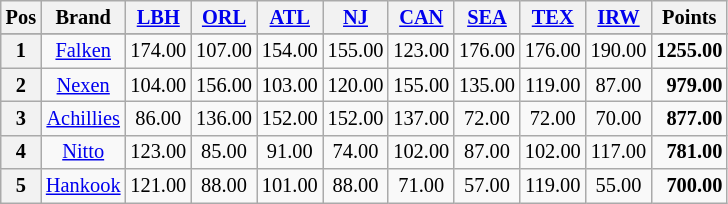<table class="wikitable" style="font-size:85%; text-align:center">
<tr style="background:#f9f9f9" valign="top">
<th valign="middle">Pos</th>
<th valign="middle">Brand</th>
<th><a href='#'>LBH</a></th>
<th><a href='#'>ORL</a></th>
<th><a href='#'>ATL</a></th>
<th><a href='#'>NJ</a></th>
<th><a href='#'>CAN</a></th>
<th><a href='#'>SEA</a></th>
<th><a href='#'>TEX</a></th>
<th><a href='#'>IRW</a></th>
<th valign="middle">Points</th>
</tr>
<tr>
</tr>
<tr>
<th>1</th>
<td> <a href='#'>Falken</a></td>
<td>174.00</td>
<td>107.00</td>
<td>154.00</td>
<td>155.00</td>
<td>123.00</td>
<td>176.00</td>
<td>176.00</td>
<td>190.00</td>
<td align="right"><strong>1255.00</strong></td>
</tr>
<tr>
<th>2</th>
<td> <a href='#'>Nexen</a></td>
<td>104.00</td>
<td>156.00</td>
<td>103.00</td>
<td>120.00</td>
<td>155.00</td>
<td>135.00</td>
<td>119.00</td>
<td>87.00</td>
<td align="right"><strong>979.00</strong></td>
</tr>
<tr>
<th>3</th>
<td> <a href='#'>Achillies</a></td>
<td>86.00</td>
<td>136.00</td>
<td>152.00</td>
<td>152.00</td>
<td>137.00</td>
<td>72.00</td>
<td>72.00</td>
<td>70.00</td>
<td align="right"><strong>877.00</strong></td>
</tr>
<tr>
<th>4</th>
<td> <a href='#'>Nitto</a></td>
<td>123.00</td>
<td>85.00</td>
<td>91.00</td>
<td>74.00</td>
<td>102.00</td>
<td>87.00</td>
<td>102.00</td>
<td>117.00</td>
<td align="right"><strong>781.00</strong></td>
</tr>
<tr>
<th>5</th>
<td> <a href='#'>Hankook</a></td>
<td>121.00</td>
<td>88.00</td>
<td>101.00</td>
<td>88.00</td>
<td>71.00</td>
<td>57.00</td>
<td>119.00</td>
<td>55.00</td>
<td align="right"><strong>700.00</strong></td>
</tr>
</table>
